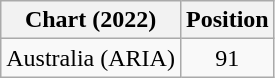<table class="wikitable">
<tr>
<th>Chart (2022)</th>
<th>Position</th>
</tr>
<tr>
<td>Australia (ARIA)</td>
<td style="text-align:center;">91</td>
</tr>
</table>
